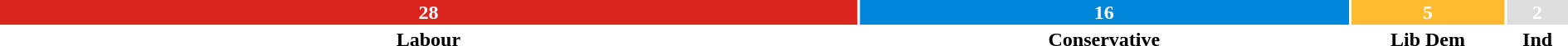<table style="width:100%; text-align:center;">
<tr style="color:white;">
<td style="background:#DC241F; width:54.90%;"><strong>28</strong></td>
<td style="background:#0087DC; width:31.37%;"><strong>16</strong></td>
<td style="background:#FDBB30; width:9.80%;"><strong>5</strong></td>
<td style="background:#DDDDDD; width:3.92%;"><strong>2</strong></td>
</tr>
<tr>
<td><span><strong>Labour</strong></span></td>
<td><span><strong>Conservative</strong></span></td>
<td><span><strong>Lib Dem</strong></span></td>
<td><span><strong>Ind</strong></span></td>
</tr>
</table>
